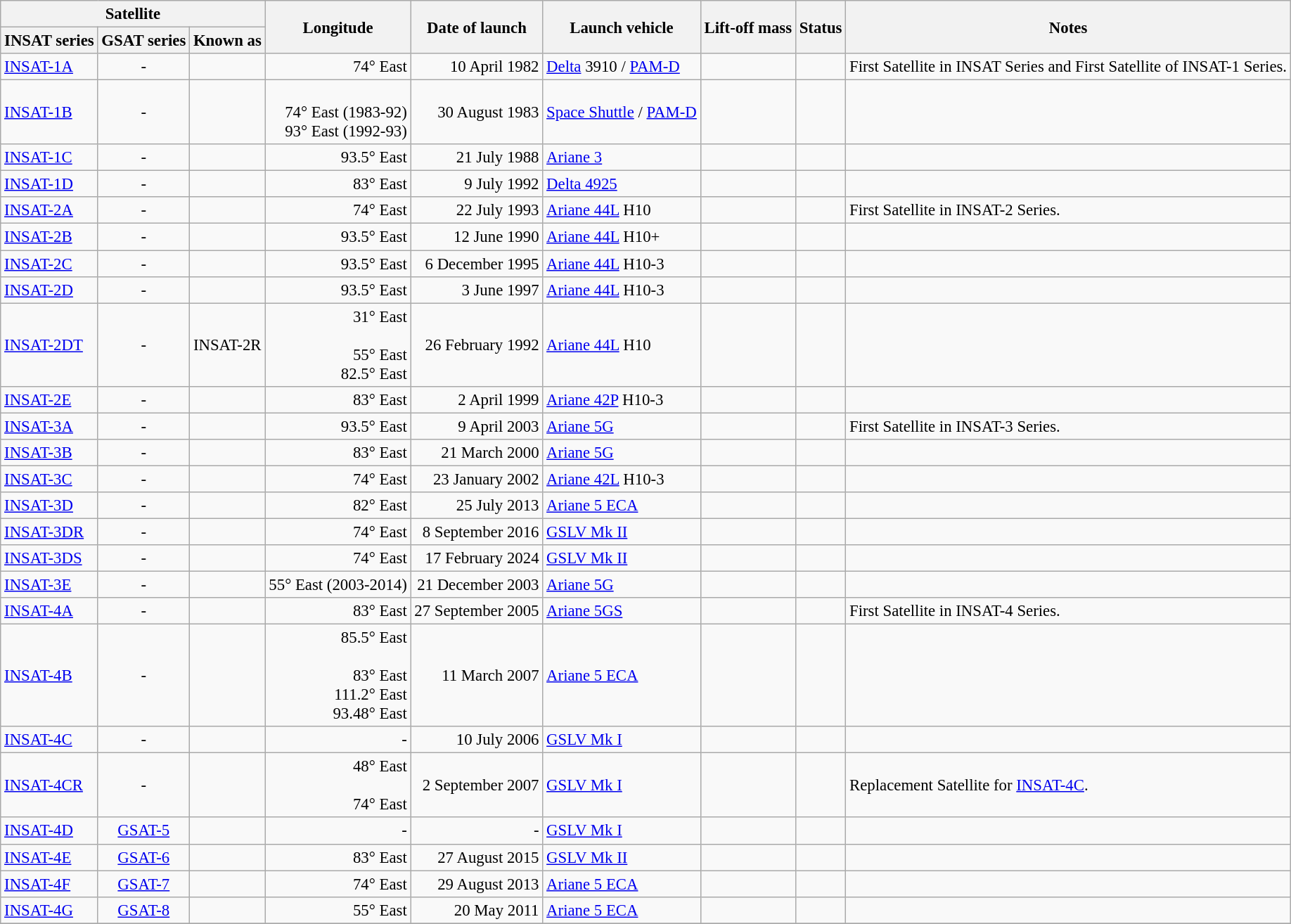<table style="font-size:95%;" class="wikitable sortable">
<tr>
<th style="text-align:center;" colspan="3">Satellite</th>
<th style="text-align:center;" rowspan="2" Unsorted>Longitude</th>
<th style="text-align:center;" rowspan="2">Date of launch</th>
<th style="text-align:center;" rowspan="2">Launch vehicle</th>
<th style="text-align:center;" rowspan="2">Lift-off mass</th>
<th style="text-align:center;" rowspan="2">Status</th>
<th style="text-align:center;" rowspan="2"  Unsorted>Notes</th>
</tr>
<tr>
<th style="text-align:center;">INSAT series</th>
<th style="text-align:center;">GSAT series</th>
<th style="text-align:center;">Known as</th>
</tr>
<tr>
<td><a href='#'>INSAT-1A</a></td>
<td style="text-align:center;">-</td>
<td></td>
<td style="text-align:right;" nowrap>74° East</td>
<td style="text-align:right;">10 April 1982</td>
<td> <a href='#'>Delta</a> 3910 / <a href='#'>PAM-D</a></td>
<td style="text-align:center;"></td>
<td></td>
<td>First Satellite in INSAT Series and First Satellite of INSAT-1 Series.</td>
</tr>
<tr>
<td><a href='#'>INSAT-1B</a></td>
<td style="text-align:center;">-</td>
<td></td>
<td style="text-align:right;" nowrap><br>74° East (1983-92)<br>
93° East (1992-93)</td>
<td style="text-align:right;">30 August 1983</td>
<td> <a href='#'>Space Shuttle</a> / <a href='#'>PAM-D</a></td>
<td style="text-align:center;"></td>
<td></td>
<td></td>
</tr>
<tr>
<td><a href='#'>INSAT-1C</a></td>
<td style="text-align:center;">-</td>
<td></td>
<td style="text-align:right;" nowrap>93.5° East</td>
<td style="text-align:right;">21 July 1988</td>
<td> <a href='#'>Ariane 3</a></td>
<td style="text-align:center;"></td>
<td></td>
<td></td>
</tr>
<tr>
<td><a href='#'>INSAT-1D</a></td>
<td style="text-align:center;">-</td>
<td></td>
<td style="text-align:right;" nowrap>83° East</td>
<td style="text-align:right;">9 July 1992</td>
<td> <a href='#'>Delta 4925</a></td>
<td style="text-align:center;"></td>
<td></td>
<td></td>
</tr>
<tr>
<td><a href='#'>INSAT-2A</a></td>
<td style="text-align:center;">-</td>
<td></td>
<td style="text-align:right;" nowrap>74° East</td>
<td style="text-align:right;">22 July 1993</td>
<td> <a href='#'>Ariane 44L</a> H10</td>
<td style="text-align:center;"></td>
<td></td>
<td>First Satellite in INSAT-2 Series.</td>
</tr>
<tr>
<td><a href='#'>INSAT-2B</a></td>
<td style="text-align:center;">-</td>
<td></td>
<td style="text-align:right;" nowrap>93.5° East</td>
<td style="text-align:right;">12 June 1990</td>
<td> <a href='#'>Ariane 44L</a> H10+</td>
<td style="text-align:center;"></td>
<td></td>
<td></td>
</tr>
<tr>
<td><a href='#'>INSAT-2C</a></td>
<td style="text-align:center;">-</td>
<td></td>
<td style="text-align:right;" nowrap>93.5° East</td>
<td style="text-align:right;">6 December 1995</td>
<td> <a href='#'>Ariane 44L</a> H10-3</td>
<td style="text-align:center;"></td>
<td></td>
<td></td>
</tr>
<tr>
<td><a href='#'>INSAT-2D</a></td>
<td style="text-align:center;">-</td>
<td></td>
<td style="text-align:right;" nowrap>93.5° East</td>
<td style="text-align:right;">3 June 1997</td>
<td> <a href='#'>Ariane 44L</a> H10-3</td>
<td style="text-align:center;"></td>
<td></td>
<td></td>
</tr>
<tr>
<td><a href='#'>INSAT-2DT</a></td>
<td style="text-align:center;">-</td>
<td>INSAT-2R</td>
<td style="text-align:right;" nowrap>31° East<br><br>55° East<br>
82.5° East</td>
<td style="text-align:right;">26 February 1992</td>
<td> <a href='#'>Ariane 44L</a> H10</td>
<td style="text-align:center;"></td>
<td></td>
<td></td>
</tr>
<tr>
<td><a href='#'>INSAT-2E</a></td>
<td style="text-align:center;">-</td>
<td></td>
<td style="text-align:right;" nowrap>83° East</td>
<td style="text-align:right;">2 April 1999</td>
<td> <a href='#'>Ariane 42P</a> H10-3</td>
<td style="text-align:center;"></td>
<td></td>
<td></td>
</tr>
<tr>
<td><a href='#'>INSAT-3A</a></td>
<td style="text-align:center;">-</td>
<td></td>
<td style="text-align:right;" nowrap>93.5° East</td>
<td style="text-align:right;">9 April 2003</td>
<td> <a href='#'>Ariane 5G</a></td>
<td style="text-align:center;"></td>
<td></td>
<td>First Satellite in INSAT-3 Series.</td>
</tr>
<tr>
<td><a href='#'>INSAT-3B</a></td>
<td style="text-align:center;">-</td>
<td></td>
<td style="text-align:right;" nowrap>83° East</td>
<td style="text-align:right;">21 March 2000</td>
<td> <a href='#'>Ariane 5G</a></td>
<td style="text-align:center;"></td>
<td></td>
<td></td>
</tr>
<tr>
<td><a href='#'>INSAT-3C</a></td>
<td style="text-align:center;">-</td>
<td></td>
<td style="text-align:right;" nowrap>74° East</td>
<td style="text-align:right;">23 January 2002</td>
<td> <a href='#'>Ariane 42L</a> H10-3</td>
<td style="text-align:center;"></td>
<td></td>
<td></td>
</tr>
<tr>
<td><a href='#'>INSAT-3D</a></td>
<td style="text-align:center;">-</td>
<td></td>
<td style="text-align:right;" nowrap>82° East</td>
<td style="text-align:right;">25 July 2013</td>
<td> <a href='#'>Ariane 5 ECA</a></td>
<td style="text-align:center;"></td>
<td></td>
<td></td>
</tr>
<tr>
<td><a href='#'>INSAT-3DR</a></td>
<td style="text-align:center;">-</td>
<td></td>
<td style="text-align:right;" nowrap>74° East</td>
<td style="text-align:right;">8 September 2016</td>
<td> <a href='#'>GSLV Mk II</a></td>
<td style="text-align:center;"></td>
<td></td>
<td></td>
</tr>
<tr>
<td><a href='#'>INSAT-3DS</a></td>
<td style="text-align:center;">-</td>
<td></td>
<td style="text-align:right;" nowrap>74° East</td>
<td style="text-align:right;">17 February 2024</td>
<td> <a href='#'>GSLV Mk II</a></td>
<td style="text-align:center;"></td>
<td></td>
<td></td>
</tr>
<tr>
<td><a href='#'>INSAT-3E</a></td>
<td style="text-align:center;">-</td>
<td></td>
<td style="text-align:right;" nowrap>55° East (2003-2014)</td>
<td style="text-align:right;">21 December 2003</td>
<td> <a href='#'>Ariane 5G</a></td>
<td style="text-align:center;"></td>
<td></td>
<td></td>
</tr>
<tr>
<td><a href='#'>INSAT-4A</a></td>
<td style="text-align:center;">-</td>
<td></td>
<td style="text-align:right;" nowrap>83° East</td>
<td style="text-align:right;">27 September 2005</td>
<td> <a href='#'>Ariane 5GS</a></td>
<td style="text-align:center;"></td>
<td></td>
<td>First Satellite in INSAT-4 Series.</td>
</tr>
<tr>
<td><a href='#'>INSAT-4B</a></td>
<td style="text-align:center;">-</td>
<td></td>
<td style="text-align:right;" nowrap>85.5° East <br><br>83° East <br>
111.2° East <br>
93.48° East</td>
<td style="text-align:right;">11 March 2007</td>
<td> <a href='#'>Ariane 5 ECA</a></td>
<td style="text-align:center;"></td>
<td></td>
<td></td>
</tr>
<tr>
<td><a href='#'>INSAT-4C</a></td>
<td style="text-align:center;">-</td>
<td></td>
<td style="text-align:right;" nowrap>-</td>
<td style="text-align:right;">10 July 2006</td>
<td> <a href='#'>GSLV Mk I</a></td>
<td style="text-align:center;"></td>
<td></td>
<td></td>
</tr>
<tr>
<td><a href='#'>INSAT-4CR</a></td>
<td style="text-align:center;">-</td>
<td></td>
<td style="text-align:right;" nowrap>48° East <br><br>74° East</td>
<td style="text-align:right;">2 September 2007</td>
<td> <a href='#'>GSLV 
Mk I</a></td>
<td style="text-align:center;"></td>
<td></td>
<td>Replacement Satellite for <a href='#'>INSAT-4C</a>.</td>
</tr>
<tr>
<td><a href='#'>INSAT-4D</a></td>
<td style="text-align:center;"><a href='#'>GSAT-5</a></td>
<td></td>
<td style="text-align:right;" nowrap>-</td>
<td style="text-align:right;">-</td>
<td> <a href='#'>GSLV Mk I</a></td>
<td style="text-align:center;"></td>
<td></td>
<td></td>
</tr>
<tr>
<td><a href='#'>INSAT-4E</a></td>
<td style="text-align:center;"><a href='#'>GSAT-6</a></td>
<td></td>
<td style="text-align:right;" nowrap>83° East</td>
<td style="text-align:right;">27 August 2015</td>
<td> <a href='#'>GSLV Mk II</a></td>
<td style="text-align:center;"></td>
<td></td>
<td></td>
</tr>
<tr>
<td><a href='#'>INSAT-4F</a></td>
<td style="text-align:center;"><a href='#'>GSAT-7</a></td>
<td></td>
<td style="text-align:right;" nowrap>74° East</td>
<td style="text-align:right;">29 August 2013</td>
<td> <a href='#'>Ariane 5 ECA</a></td>
<td style="text-align:center;"></td>
<td></td>
<td></td>
</tr>
<tr>
<td><a href='#'>INSAT-4G</a></td>
<td style="text-align:center;"><a href='#'>GSAT-8</a></td>
<td></td>
<td style="text-align:right;" nowrap>55° East</td>
<td style="text-align:right;">20 May 2011</td>
<td> <a href='#'>Ariane 5 ECA</a></td>
<td style="text-align:center;"></td>
<td></td>
<td></td>
</tr>
<tr>
</tr>
</table>
